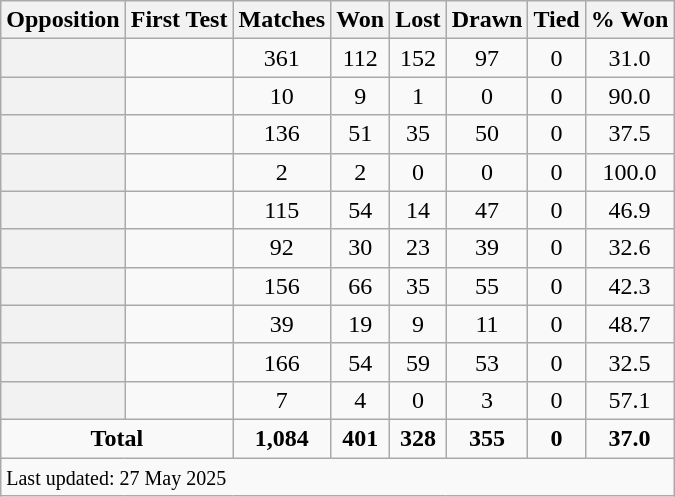<table class="wikitable plainrowheaders sortable">
<tr>
<th scope=col>Opposition</th>
<th scope=col>First Test</th>
<th scope=col>Matches</th>
<th scope=col>Won</th>
<th scope=col>Lost</th>
<th scope=col>Drawn</th>
<th scope=col>Tied</th>
<th scope=col>% Won</th>
</tr>
<tr align=center>
<th scope=row></th>
<td align=left><a href='#'></a></td>
<td>361</td>
<td>112</td>
<td>152</td>
<td>97</td>
<td>0</td>
<td>31.0</td>
</tr>
<tr align=center>
<th scope=row></th>
<td align=left><a href='#'></a></td>
<td>10</td>
<td>9</td>
<td>1</td>
<td>0</td>
<td>0</td>
<td>90.0</td>
</tr>
<tr align=center>
<th scope=row></th>
<td align=left><a href='#'></a></td>
<td>136</td>
<td>51</td>
<td>35</td>
<td>50</td>
<td>0</td>
<td>37.5</td>
</tr>
<tr align=center>
<th scope=row></th>
<td align=left><a href='#'></a></td>
<td>2</td>
<td>2</td>
<td>0</td>
<td>0</td>
<td>0</td>
<td>100.0</td>
</tr>
<tr align=center>
<th scope=row></th>
<td align=left><a href='#'></a></td>
<td>115</td>
<td>54</td>
<td>14</td>
<td>47</td>
<td>0</td>
<td>46.9</td>
</tr>
<tr align=center>
<th scope=row></th>
<td align=left><a href='#'></a></td>
<td>92</td>
<td>30</td>
<td>23</td>
<td>39</td>
<td>0</td>
<td>32.6</td>
</tr>
<tr align=center>
<th scope=row></th>
<td align=left><a href='#'></a></td>
<td>156</td>
<td>66</td>
<td>35</td>
<td>55</td>
<td>0</td>
<td>42.3</td>
</tr>
<tr align=center>
<th scope=row></th>
<td align=left><a href='#'></a></td>
<td>39</td>
<td>19</td>
<td>9</td>
<td>11</td>
<td>0</td>
<td>48.7</td>
</tr>
<tr align=center>
<th scope=row></th>
<td align=left><a href='#'></a></td>
<td>166</td>
<td>54</td>
<td>59</td>
<td>53</td>
<td>0</td>
<td>32.5</td>
</tr>
<tr align=center>
<th scope=row></th>
<td align=left><a href='#'></a></td>
<td>7</td>
<td>4</td>
<td>0</td>
<td>3</td>
<td>0</td>
<td>57.1</td>
</tr>
<tr class=sortbottom align=center>
<td colspan=2><strong>Total</strong></td>
<td><strong>1,084</strong></td>
<td><strong>401</strong></td>
<td><strong>328</strong></td>
<td><strong>355</strong></td>
<td><strong>0</strong></td>
<td><strong>37.0</strong></td>
</tr>
<tr class=sortbottom >
<td colspan=8><small>Last updated: 27 May 2025</small></td>
</tr>
</table>
